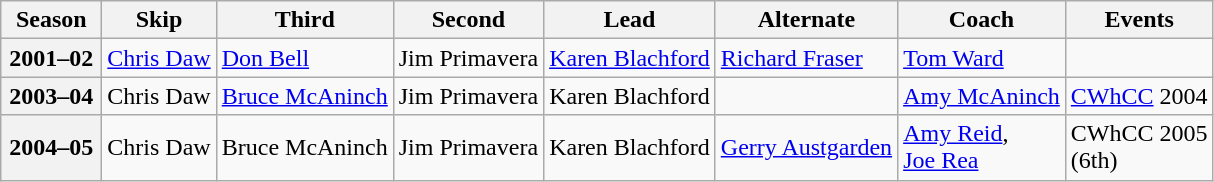<table class="wikitable">
<tr>
<th scope="col" width=60>Season</th>
<th scope="col">Skip</th>
<th scope="col">Third</th>
<th scope="col">Second</th>
<th scope="col">Lead</th>
<th scope="col">Alternate</th>
<th scope="col">Coach</th>
<th scope="col">Events</th>
</tr>
<tr>
<th scope="row">2001–02</th>
<td><a href='#'>Chris Daw</a></td>
<td><a href='#'>Don Bell</a></td>
<td>Jim Primavera</td>
<td><a href='#'>Karen Blachford</a></td>
<td><a href='#'>Richard Fraser</a></td>
<td><a href='#'>Tom Ward</a></td>
<td> </td>
</tr>
<tr>
<th scope="row">2003–04</th>
<td>Chris Daw</td>
<td><a href='#'>Bruce McAninch</a></td>
<td>Jim Primavera</td>
<td>Karen Blachford</td>
<td></td>
<td><a href='#'>Amy McAninch</a></td>
<td><a href='#'>CWhCC</a> 2004 <br> </td>
</tr>
<tr>
<th scope="row">2004–05</th>
<td>Chris Daw</td>
<td>Bruce McAninch</td>
<td>Jim Primavera</td>
<td>Karen Blachford</td>
<td><a href='#'>Gerry Austgarden</a></td>
<td><a href='#'>Amy Reid</a>,<br><a href='#'>Joe Rea</a></td>
<td>CWhCC 2005 <br> (6th)</td>
</tr>
</table>
